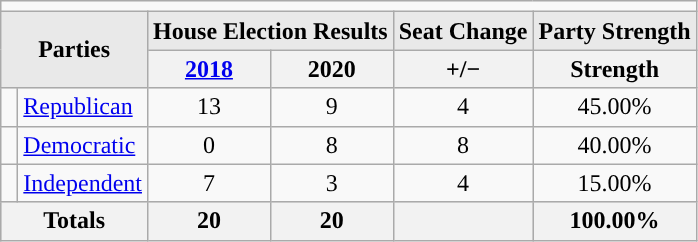<table class   ="wikitable">
<tr>
<td colspan="6"></td>
</tr>
<tr>
<th style   ="background:#e9e9e9; text-align:center" rowspan="2" colspan="2">Parties</th>
<th style   ="background:#e9e9e9; text-align:center" colspan="2">House Election Results</th>
<th style   ="background:#e9e9e9; text-align:center" colspan="1">Seat Change</th>
<th style   ="background:#e9e9e9; text-align:center" colspan="1">Party Strength</th>
</tr>
<tr style ="background:#e9e9e9">
<th><a href='#'>2018</a></th>
<th>2020</th>
<th>+/−</th>
<th>Strength</th>
</tr>
<tr>
<td style="background-color:"> </td>
<td><a href='#'>Republican</a></td>
<td align = center>13</td>
<td align = center>9</td>
<td align = center>4 </td>
<td align = center>45.00%</td>
</tr>
<tr>
<td style="background-color:"> </td>
<td><a href='#'>Democratic</a></td>
<td align = center>0</td>
<td align = center>8</td>
<td align = center>8 </td>
<td align = center>40.00%</td>
</tr>
<tr>
<td style="background-color:"> </td>
<td><a href='#'>Independent</a></td>
<td align = center>7</td>
<td align = center>3</td>
<td align = center>4 </td>
<td align = center>15.00%</td>
</tr>
<tr style = "background:#ccc">
<th colspan = "2">Totals</th>
<th>20</th>
<th>20</th>
<th></th>
<th>100.00%</th>
</tr>
</table>
